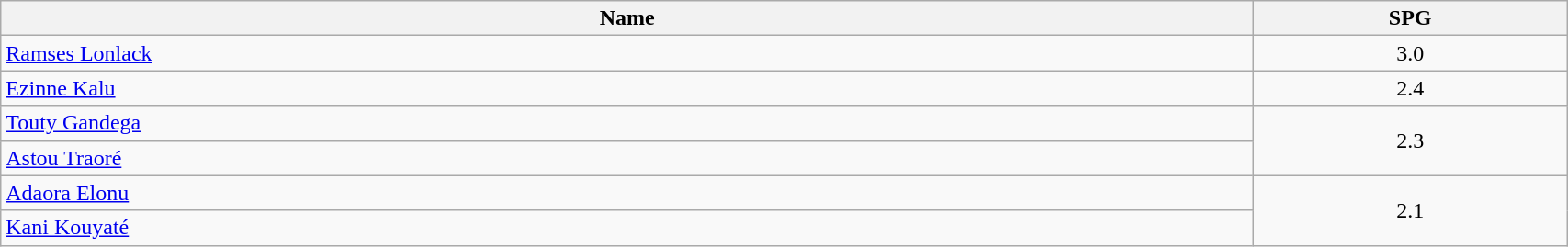<table class=wikitable width="90%">
<tr>
<th width="80%">Name</th>
<th width="20%">SPG</th>
</tr>
<tr>
<td> <a href='#'>Ramses Lonlack</a></td>
<td align=center>3.0</td>
</tr>
<tr>
<td> <a href='#'>Ezinne Kalu</a></td>
<td align=center>2.4</td>
</tr>
<tr>
<td> <a href='#'>Touty Gandega</a></td>
<td align=center rowspan=2>2.3</td>
</tr>
<tr>
<td> <a href='#'>Astou Traoré</a></td>
</tr>
<tr>
<td> <a href='#'>Adaora Elonu</a></td>
<td align=center rowspan=2>2.1</td>
</tr>
<tr>
<td> <a href='#'>Kani Kouyaté</a></td>
</tr>
</table>
